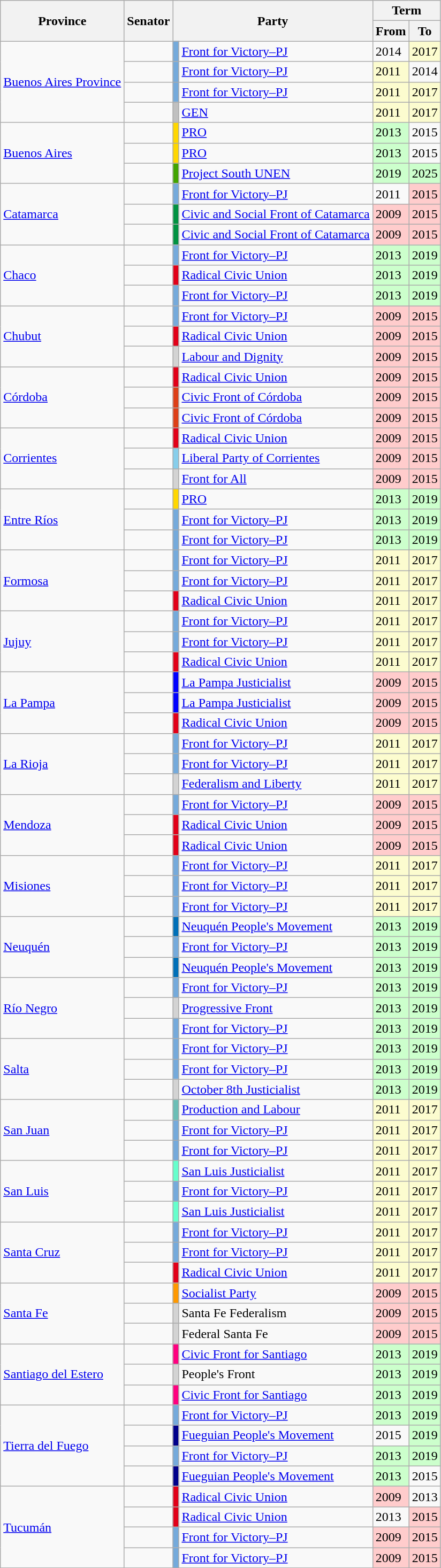<table class="sortable wikitable">
<tr>
<th rowspan=2>Province</th>
<th rowspan=2>Senator</th>
<th colspan=2 rowspan=2>Party</th>
<th colspan=2>Term</th>
</tr>
<tr>
<th>From</th>
<th>To</th>
</tr>
<tr>
<td rowspan=4><a href='#'>Buenos Aires Province</a></td>
<td></td>
<td bgcolor=#75AADB></td>
<td><a href='#'>Front for Victory–PJ</a></td>
<td>2014</td>
<td bgcolor=#fcfccf>2017</td>
</tr>
<tr>
<td></td>
<td bgcolor=#75AADB></td>
<td><a href='#'>Front for Victory–PJ</a></td>
<td bgcolor=#fcfccf>2011</td>
<td>2014</td>
</tr>
<tr>
<td></td>
<td bgcolor=#75AADB></td>
<td><a href='#'>Front for Victory–PJ</a></td>
<td bgcolor=#fcfccf>2011</td>
<td bgcolor=#fcfccf>2017</td>
</tr>
<tr>
<td></td>
<td bgcolor=#C0C0C0></td>
<td><a href='#'>GEN</a></td>
<td bgcolor=#fcfccf>2011</td>
<td bgcolor=#fcfccf>2017</td>
</tr>
<tr>
<td rowspan=3><a href='#'>Buenos Aires</a></td>
<td></td>
<td bgcolor=#FFD700></td>
<td><a href='#'>PRO</a></td>
<td bgcolor=#cfc>2013</td>
<td>2015</td>
</tr>
<tr>
<td></td>
<td bgcolor=#FFD700></td>
<td><a href='#'>PRO</a></td>
<td bgcolor=#cfc>2013</td>
<td>2015</td>
</tr>
<tr>
<td></td>
<td bgcolor=#41A400></td>
<td><a href='#'>Project South UNEN</a></td>
<td bgcolor=#cfc>2019</td>
<td bgcolor=#cfc>2025</td>
</tr>
<tr>
<td rowspan=3><a href='#'>Catamarca</a></td>
<td></td>
<td bgcolor=#75AADB></td>
<td><a href='#'>Front for Victory–PJ</a></td>
<td>2011</td>
<td bgcolor=#fcc>2015</td>
</tr>
<tr>
<td></td>
<td bgcolor=#009241></td>
<td><a href='#'>Civic and Social Front of Catamarca</a></td>
<td bgcolor=#fcc>2009</td>
<td bgcolor=#fcc>2015</td>
</tr>
<tr>
<td></td>
<td bgcolor=#009241></td>
<td><a href='#'>Civic and Social Front of Catamarca</a></td>
<td bgcolor=#fcc>2009</td>
<td bgcolor=#fcc>2015</td>
</tr>
<tr>
<td rowspan=3><a href='#'>Chaco</a></td>
<td></td>
<td bgcolor=#75AADB></td>
<td><a href='#'>Front for Victory–PJ</a></td>
<td bgcolor= #cfc>2013</td>
<td bgcolor= #cfc>2019</td>
</tr>
<tr>
<td></td>
<td bgcolor=#E10019></td>
<td><a href='#'>Radical Civic Union</a></td>
<td bgcolor= #cfc>2013</td>
<td bgcolor= #cfc>2019</td>
</tr>
<tr>
<td></td>
<td bgcolor=#75AADB></td>
<td><a href='#'>Front for Victory–PJ</a></td>
<td bgcolor= #cfc>2013</td>
<td bgcolor= #cfc>2019</td>
</tr>
<tr>
<td rowspan=3><a href='#'>Chubut</a></td>
<td></td>
<td bgcolor=#75AADB></td>
<td><a href='#'>Front for Victory–PJ</a></td>
<td bgcolor= #fcc>2009</td>
<td bgcolor= #fcc>2015</td>
</tr>
<tr>
<td></td>
<td bgcolor=#E10019></td>
<td><a href='#'>Radical Civic Union</a></td>
<td bgcolor= #fcc>2009</td>
<td bgcolor= #fcc>2015</td>
</tr>
<tr>
<td></td>
<td bgcolor=#D3D3D3></td>
<td><a href='#'>Labour and Dignity</a></td>
<td bgcolor= #fcc>2009</td>
<td bgcolor= #fcc>2015</td>
</tr>
<tr>
<td rowspan=3><a href='#'>Córdoba</a></td>
<td></td>
<td bgcolor=#E10019></td>
<td><a href='#'>Radical Civic Union</a></td>
<td bgcolor=#fcc>2009</td>
<td bgcolor=#fcc>2015</td>
</tr>
<tr>
<td></td>
<td bgcolor=#dd3f18></td>
<td><a href='#'>Civic Front of Córdoba</a></td>
<td bgcolor=#fcc>2009</td>
<td bgcolor=#fcc>2015</td>
</tr>
<tr>
<td></td>
<td bgcolor=#dd3f18></td>
<td><a href='#'>Civic Front of Córdoba</a></td>
<td bgcolor=#fcc>2009</td>
<td bgcolor=#fcc>2015</td>
</tr>
<tr>
<td rowspan=3><a href='#'>Corrientes</a></td>
<td></td>
<td bgcolor=#E10019></td>
<td><a href='#'>Radical Civic Union</a></td>
<td bgcolor=#fcc>2009</td>
<td bgcolor=#fcc>2015</td>
</tr>
<tr>
<td></td>
<td bgcolor=skyblue></td>
<td><a href='#'>Liberal Party of Corrientes</a></td>
<td bgcolor=#fcc>2009</td>
<td bgcolor=#fcc>2015</td>
</tr>
<tr>
<td></td>
<td bgcolor=#D3D3D3></td>
<td><a href='#'>Front for All</a></td>
<td bgcolor=#fcc>2009</td>
<td bgcolor=#fcc>2015</td>
</tr>
<tr>
<td rowspan=3><a href='#'>Entre Ríos</a></td>
<td></td>
<td bgcolor=#FFD700></td>
<td><a href='#'>PRO</a></td>
<td bgcolor= #cfc>2013</td>
<td bgcolor= #cfc>2019</td>
</tr>
<tr>
<td></td>
<td bgcolor=#75AADB></td>
<td><a href='#'>Front for Victory–PJ</a></td>
<td bgcolor= #cfc>2013</td>
<td bgcolor= #cfc>2019</td>
</tr>
<tr>
<td></td>
<td bgcolor=#75AADB></td>
<td><a href='#'>Front for Victory–PJ</a></td>
<td bgcolor= #cfc>2013</td>
<td bgcolor= #cfc>2019</td>
</tr>
<tr>
<td rowspan=3><a href='#'>Formosa</a></td>
<td></td>
<td bgcolor=#75AADB></td>
<td><a href='#'>Front for Victory–PJ</a></td>
<td bgcolor=#fcfccf>2011</td>
<td bgcolor=#fcfccf>2017</td>
</tr>
<tr>
<td></td>
<td bgcolor=#75AADB></td>
<td><a href='#'>Front for Victory–PJ</a></td>
<td bgcolor=#fcfccf>2011</td>
<td bgcolor=#fcfccf>2017</td>
</tr>
<tr>
<td></td>
<td bgcolor=#E10019></td>
<td><a href='#'>Radical Civic Union</a></td>
<td bgcolor=#fcfccf>2011</td>
<td bgcolor=#fcfccf>2017</td>
</tr>
<tr>
<td rowspan=3><a href='#'>Jujuy</a></td>
<td></td>
<td bgcolor=#75AADB></td>
<td><a href='#'>Front for Victory–PJ</a></td>
<td bgcolor= #fcfccf>2011</td>
<td bgcolor= #fcfccf>2017</td>
</tr>
<tr>
<td></td>
<td bgcolor=#75AADB></td>
<td><a href='#'>Front for Victory–PJ</a></td>
<td bgcolor= #fcfccf>2011</td>
<td bgcolor= #fcfccf>2017</td>
</tr>
<tr>
<td></td>
<td bgcolor=#E10019></td>
<td><a href='#'>Radical Civic Union</a></td>
<td bgcolor= #fcfccf>2011</td>
<td bgcolor= #fcfccf>2017</td>
</tr>
<tr>
<td rowspan=3><a href='#'>La Pampa</a></td>
<td></td>
<td bgcolor=blue></td>
<td><a href='#'>La Pampa Justicialist</a></td>
<td bgcolor=#fcc>2009</td>
<td bgcolor=#fcc>2015</td>
</tr>
<tr>
<td></td>
<td bgcolor=blue></td>
<td><a href='#'>La Pampa Justicialist</a></td>
<td bgcolor=#fcc>2009</td>
<td bgcolor=#fcc>2015</td>
</tr>
<tr>
<td></td>
<td bgcolor=#E10019></td>
<td><a href='#'>Radical Civic Union</a></td>
<td bgcolor=#fcc>2009</td>
<td bgcolor=#fcc>2015</td>
</tr>
<tr>
<td rowspan=3><a href='#'>La Rioja</a></td>
<td></td>
<td bgcolor=#75AADB></td>
<td><a href='#'>Front for Victory–PJ</a></td>
<td bgcolor=#fcfccf>2011</td>
<td bgcolor=#fcfccf>2017</td>
</tr>
<tr>
<td></td>
<td bgcolor=#75AADB></td>
<td><a href='#'>Front for Victory–PJ</a></td>
<td bgcolor=#fcfccf>2011</td>
<td bgcolor=#fcfccf>2017</td>
</tr>
<tr>
<td></td>
<td bgcolor=#D3D3D3></td>
<td><a href='#'>Federalism and Liberty</a></td>
<td bgcolor=#fcfccf>2011</td>
<td bgcolor=#fcfccf>2017</td>
</tr>
<tr>
<td rowspan=3><a href='#'>Mendoza</a></td>
<td></td>
<td bgcolor=#75AADB></td>
<td><a href='#'>Front for Victory–PJ</a></td>
<td bgcolor=#fcc>2009</td>
<td bgcolor=#fcc>2015</td>
</tr>
<tr>
<td></td>
<td bgcolor=#E10019></td>
<td><a href='#'>Radical Civic Union</a></td>
<td bgcolor=#fcc>2009</td>
<td bgcolor=#fcc>2015</td>
</tr>
<tr>
<td></td>
<td bgcolor=#E10019></td>
<td><a href='#'>Radical Civic Union</a></td>
<td bgcolor=#fcc>2009</td>
<td bgcolor=#fcc>2015</td>
</tr>
<tr>
<td rowspan=3><a href='#'>Misiones</a></td>
<td></td>
<td bgcolor=#75AADB></td>
<td><a href='#'>Front for Victory–PJ</a></td>
<td bgcolor= #fcfccf>2011</td>
<td bgcolor= #fcfccf>2017</td>
</tr>
<tr>
<td></td>
<td bgcolor=#75AADB></td>
<td><a href='#'>Front for Victory–PJ</a></td>
<td bgcolor= #fcfccf>2011</td>
<td bgcolor= #fcfccf>2017</td>
</tr>
<tr>
<td></td>
<td bgcolor=#75AADB></td>
<td><a href='#'>Front for Victory–PJ</a></td>
<td bgcolor= #fcfccf>2011</td>
<td bgcolor= #fcfccf>2017</td>
</tr>
<tr>
<td rowspan=3><a href='#'>Neuquén</a></td>
<td></td>
<td bgcolor=#0070b8></td>
<td><a href='#'>Neuquén People's Movement</a></td>
<td bgcolor=#cfc>2013</td>
<td bgcolor=#cfc>2019</td>
</tr>
<tr>
<td></td>
<td bgcolor=#75AADB></td>
<td><a href='#'>Front for Victory–PJ</a></td>
<td bgcolor=#cfc>2013</td>
<td bgcolor=#cfc>2019</td>
</tr>
<tr>
<td></td>
<td bgcolor=#0070b8></td>
<td><a href='#'>Neuquén People's Movement</a></td>
<td bgcolor=#cfc>2013</td>
<td bgcolor=#cfc>2019</td>
</tr>
<tr>
<td rowspan=3><a href='#'>Río Negro</a></td>
<td></td>
<td bgcolor=#75AADB></td>
<td><a href='#'>Front for Victory–PJ</a></td>
<td bgcolor= #cfc>2013</td>
<td bgcolor= #cfc>2019</td>
</tr>
<tr>
<td></td>
<td bgcolor=#D3D3D3></td>
<td><a href='#'>Progressive Front</a></td>
<td bgcolor= #cfc>2013</td>
<td bgcolor= #cfc>2019</td>
</tr>
<tr>
<td></td>
<td bgcolor=#75AADB></td>
<td><a href='#'>Front for Victory–PJ</a></td>
<td bgcolor= #cfc>2013</td>
<td bgcolor= #cfc>2019</td>
</tr>
<tr>
<td rowspan=3><a href='#'>Salta</a></td>
<td></td>
<td bgcolor=#75AADB></td>
<td><a href='#'>Front for Victory–PJ</a></td>
<td bgcolor=#cfc>2013</td>
<td bgcolor=#cfc>2019</td>
</tr>
<tr>
<td></td>
<td bgcolor=#75AADB></td>
<td><a href='#'>Front for Victory–PJ</a></td>
<td bgcolor=#cfc>2013</td>
<td bgcolor=#cfc>2019</td>
</tr>
<tr>
<td></td>
<td bgcolor=#D3D3D3></td>
<td><a href='#'>October 8th Justicialist</a></td>
<td bgcolor=#cfc>2013</td>
<td bgcolor=#cfc>2019</td>
</tr>
<tr>
<td rowspan=3><a href='#'>San Juan</a></td>
<td></td>
<td bgcolor=#6bbeb6></td>
<td><a href='#'>Production and Labour</a></td>
<td bgcolor=#fcfccf>2011</td>
<td bgcolor=#fcfccf>2017</td>
</tr>
<tr>
<td></td>
<td bgcolor=#75AADB></td>
<td><a href='#'>Front for Victory–PJ</a></td>
<td bgcolor=#fcfccf>2011</td>
<td bgcolor=#fcfccf>2017</td>
</tr>
<tr>
<td></td>
<td bgcolor=#75AADB></td>
<td><a href='#'>Front for Victory–PJ</a></td>
<td bgcolor=#fcfccf>2011</td>
<td bgcolor=#fcfccf>2017</td>
</tr>
<tr>
<td rowspan=3><a href='#'>San Luis</a></td>
<td></td>
<td bgcolor=#66FFCC></td>
<td><a href='#'>San Luis Justicialist</a></td>
<td bgcolor=#fcfccf>2011</td>
<td bgcolor=#fcfccf>2017</td>
</tr>
<tr>
<td></td>
<td bgcolor=#75AADB></td>
<td><a href='#'>Front for Victory–PJ</a></td>
<td bgcolor=#fcfccf>2011</td>
<td bgcolor=#fcfccf>2017</td>
</tr>
<tr>
<td></td>
<td bgcolor=#66FFCC></td>
<td><a href='#'>San Luis Justicialist</a></td>
<td bgcolor=#fcfccf>2011</td>
<td bgcolor=#fcfccf>2017</td>
</tr>
<tr>
<td rowspan=3><a href='#'>Santa Cruz</a></td>
<td></td>
<td bgcolor=#75AADB></td>
<td><a href='#'>Front for Victory–PJ</a></td>
<td bgcolor=#fcfccf>2011</td>
<td bgcolor=#fcfccf>2017</td>
</tr>
<tr>
<td></td>
<td bgcolor=#75AADB></td>
<td><a href='#'>Front for Victory–PJ</a></td>
<td bgcolor=#fcfccf>2011</td>
<td bgcolor=#fcfccf>2017</td>
</tr>
<tr>
<td></td>
<td bgcolor=#E10019></td>
<td><a href='#'>Radical Civic Union</a></td>
<td bgcolor=#fcfccf>2011</td>
<td bgcolor=#fcfccf>2017</td>
</tr>
<tr>
<td rowspan=3><a href='#'>Santa Fe</a></td>
<td></td>
<td bgcolor=#FF9900></td>
<td><a href='#'>Socialist Party</a></td>
<td bgcolor=#fcc>2009</td>
<td bgcolor=#fcc>2015</td>
</tr>
<tr>
<td></td>
<td bgcolor=#D3D3D3></td>
<td>Santa Fe Federalism</td>
<td bgcolor=#fcc>2009</td>
<td bgcolor=#fcc>2015</td>
</tr>
<tr>
<td></td>
<td bgcolor=#D3D3D3></td>
<td>Federal Santa Fe</td>
<td bgcolor=#fcc>2009</td>
<td bgcolor=#fcc>2015</td>
</tr>
<tr>
<td rowspan=3><a href='#'>Santiago del Estero</a></td>
<td></td>
<td bgcolor=#FF0080></td>
<td><a href='#'>Civic Front for Santiago</a></td>
<td bgcolor=#cfc>2013</td>
<td bgcolor=#cfc>2019</td>
</tr>
<tr>
<td></td>
<td bgcolor=#D3D3D3></td>
<td>People's Front</td>
<td bgcolor=#cfc>2013</td>
<td bgcolor=#cfc>2019</td>
</tr>
<tr>
<td></td>
<td bgcolor=#FF0080></td>
<td><a href='#'>Civic Front for Santiago</a></td>
<td bgcolor=#cfc>2013</td>
<td bgcolor=#cfc>2019</td>
</tr>
<tr>
<td rowspan=4><a href='#'>Tierra del Fuego</a></td>
<td></td>
<td bgcolor=#75AADB></td>
<td><a href='#'>Front for Victory–PJ</a></td>
<td bgcolor=#cfc>2013</td>
<td bgcolor=#cfc>2019</td>
</tr>
<tr>
<td></td>
<td bgcolor=#00008B></td>
<td><a href='#'>Fueguian People's Movement</a></td>
<td>2015</td>
<td bgcolor=#cfc>2019</td>
</tr>
<tr>
<td></td>
<td bgcolor=#75AADB></td>
<td><a href='#'>Front for Victory–PJ</a></td>
<td bgcolor=#cfc>2013</td>
<td bgcolor=#cfc>2019</td>
</tr>
<tr>
<td></td>
<td bgcolor=#00008B></td>
<td><a href='#'>Fueguian People's Movement</a></td>
<td bgcolor=#cfc>2013</td>
<td>2015</td>
</tr>
<tr>
<td rowspan=4><a href='#'>Tucumán</a></td>
<td></td>
<td bgcolor=#E10019></td>
<td><a href='#'>Radical Civic Union</a></td>
<td bgcolor=#fcc>2009</td>
<td>2013</td>
</tr>
<tr>
<td></td>
<td bgcolor=#E10019></td>
<td><a href='#'>Radical Civic Union</a></td>
<td>2013</td>
<td bgcolor=#fcc>2015</td>
</tr>
<tr>
<td></td>
<td bgcolor=#75AADB></td>
<td><a href='#'>Front for Victory–PJ</a></td>
<td bgcolor=#fcc>2009</td>
<td bgcolor=#fcc>2015</td>
</tr>
<tr>
<td></td>
<td bgcolor=#75AADB></td>
<td><a href='#'>Front for Victory–PJ</a></td>
<td bgcolor=#fcc>2009</td>
<td bgcolor=#fcc>2015</td>
</tr>
</table>
